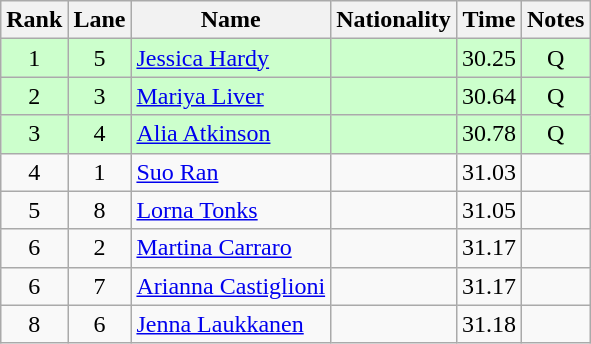<table class="wikitable sortable" style="text-align:center">
<tr>
<th>Rank</th>
<th>Lane</th>
<th>Name</th>
<th>Nationality</th>
<th>Time</th>
<th>Notes</th>
</tr>
<tr bgcolor=ccffcc>
<td>1</td>
<td>5</td>
<td align=left><a href='#'>Jessica Hardy</a></td>
<td align=left></td>
<td>30.25</td>
<td>Q</td>
</tr>
<tr bgcolor=ccffcc>
<td>2</td>
<td>3</td>
<td align=left><a href='#'>Mariya Liver</a></td>
<td align=left></td>
<td>30.64</td>
<td>Q</td>
</tr>
<tr bgcolor=ccffcc>
<td>3</td>
<td>4</td>
<td align=left><a href='#'>Alia Atkinson</a></td>
<td align=left></td>
<td>30.78</td>
<td>Q</td>
</tr>
<tr>
<td>4</td>
<td>1</td>
<td align=left><a href='#'>Suo Ran</a></td>
<td align=left></td>
<td>31.03</td>
<td></td>
</tr>
<tr>
<td>5</td>
<td>8</td>
<td align=left><a href='#'>Lorna Tonks</a></td>
<td align=left></td>
<td>31.05</td>
<td></td>
</tr>
<tr>
<td>6</td>
<td>2</td>
<td align=left><a href='#'>Martina Carraro</a></td>
<td align=left></td>
<td>31.17</td>
<td></td>
</tr>
<tr>
<td>6</td>
<td>7</td>
<td align=left><a href='#'>Arianna Castiglioni</a></td>
<td align=left></td>
<td>31.17</td>
<td></td>
</tr>
<tr>
<td>8</td>
<td>6</td>
<td align=left><a href='#'>Jenna Laukkanen</a></td>
<td align=left></td>
<td>31.18</td>
<td></td>
</tr>
</table>
